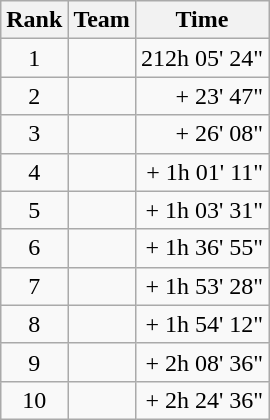<table class="wikitable">
<tr>
<th scope="col">Rank</th>
<th scope="col">Team</th>
<th scope="col">Time</th>
</tr>
<tr>
<td style="text-align:center;">1</td>
<td></td>
<td>212h 05' 24"</td>
</tr>
<tr>
<td style="text-align:center;">2</td>
<td></td>
<td style="text-align:right;">+ 23' 47"</td>
</tr>
<tr>
<td style="text-align:center;">3</td>
<td></td>
<td style="text-align:right;">+ 26' 08"</td>
</tr>
<tr>
<td style="text-align:center;">4</td>
<td></td>
<td style="text-align:right;">+ 1h 01' 11"</td>
</tr>
<tr>
<td style="text-align:center;">5</td>
<td></td>
<td style="text-align:right;">+ 1h 03' 31"</td>
</tr>
<tr>
<td style="text-align:center;">6</td>
<td></td>
<td style="text-align:right;">+ 1h 36' 55"</td>
</tr>
<tr>
<td style="text-align:center;">7</td>
<td></td>
<td style="text-align:right;">+ 1h 53' 28"</td>
</tr>
<tr>
<td style="text-align:center;">8</td>
<td></td>
<td style="text-align:right;">+ 1h 54' 12"</td>
</tr>
<tr>
<td style="text-align:center;">9</td>
<td></td>
<td style="text-align:right;">+ 2h 08' 36"</td>
</tr>
<tr>
<td style="text-align:center;">10</td>
<td></td>
<td style="text-align:right;">+ 2h 24' 36"</td>
</tr>
</table>
